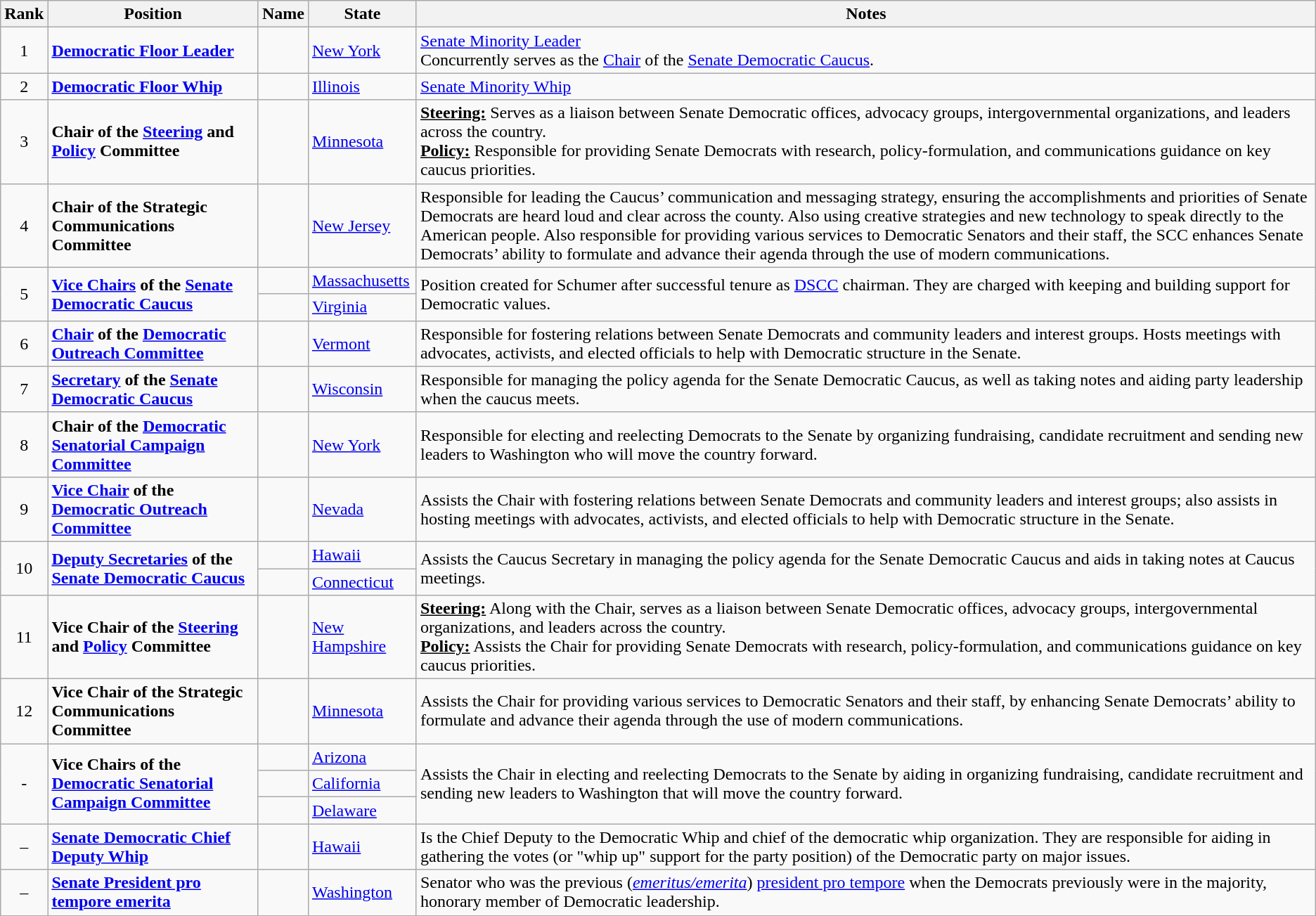<table class="wikitable sortable">
<tr>
<th>Rank</th>
<th>Position</th>
<th>Name</th>
<th>State</th>
<th>Notes</th>
</tr>
<tr>
<td align=center>1</td>
<td><strong><a href='#'>Democratic Floor Leader</a></strong></td>
<td></td>
<td><a href='#'>New York</a></td>
<td><a href='#'>Senate Minority Leader</a><br>Concurrently serves as the <a href='#'>Chair</a> of the <a href='#'>Senate Democratic Caucus</a>.</td>
</tr>
<tr>
<td align=center>2</td>
<td><strong><a href='#'>Democratic Floor Whip</a></strong></td>
<td></td>
<td><a href='#'>Illinois</a></td>
<td><a href='#'>Senate Minority Whip</a></td>
</tr>
<tr>
<td align=center>3</td>
<td><strong>Chair of the <a href='#'>Steering</a> and <a href='#'>Policy</a> Committee</strong></td>
<td></td>
<td><a href='#'>Minnesota</a></td>
<td><u><strong>Steering:</strong></u> Serves as a liaison between Senate Democratic offices, advocacy groups, intergovernmental organizations, and leaders across the country.<br><u><strong>Policy:</strong></u> Responsible for providing Senate Democrats with research, policy-formulation, and communications guidance on key caucus priorities.</td>
</tr>
<tr>
<td align=center>4</td>
<td><strong>Chair of the Strategic Communications Committee</strong></td>
<td></td>
<td><a href='#'>New Jersey</a></td>
<td>Responsible for leading the Caucus’ communication and messaging strategy, ensuring the accomplishments and priorities of Senate Democrats are heard loud and clear across the county. Also using creative strategies and new technology to speak directly to the American people. Also responsible for providing various services to Democratic Senators and their staff, the SCC enhances Senate Democrats’ ability to formulate and advance their agenda through the use of modern communications.</td>
</tr>
<tr>
<td rowspan=2 align=center>5</td>
<td rowspan=2><strong><a href='#'>Vice Chairs</a> of the <a href='#'>Senate Democratic Caucus</a></strong></td>
<td></td>
<td><a href='#'>Massachusetts</a></td>
<td rowspan=2>Position created for Schumer after successful tenure as <a href='#'>DSCC</a> chairman. They are charged with keeping and building support for Democratic values.</td>
</tr>
<tr>
<td></td>
<td><a href='#'>Virginia</a></td>
</tr>
<tr>
<td align=center>6</td>
<td><strong><a href='#'>Chair</a> of the <a href='#'>Democratic Outreach Committee</a></strong></td>
<td></td>
<td><a href='#'>Vermont</a></td>
<td>Responsible for fostering relations between Senate Democrats and community leaders and interest groups. Hosts meetings with advocates, activists, and elected officials to help with Democratic structure in the Senate.</td>
</tr>
<tr>
<td align=center>7</td>
<td><strong><a href='#'>Secretary</a> of the <a href='#'>Senate Democratic Caucus</a></strong></td>
<td></td>
<td><a href='#'>Wisconsin</a></td>
<td>Responsible for managing the policy agenda for the Senate Democratic Caucus, as well as taking notes and aiding party leadership when the caucus meets.</td>
</tr>
<tr>
<td align=center>8</td>
<td><strong>Chair of the <a href='#'>Democratic Senatorial Campaign Committee</a></strong></td>
<td> </td>
<td><a href='#'>New York</a></td>
<td>Responsible for electing and reelecting Democrats to the Senate by organizing fundraising, candidate recruitment and sending new leaders to Washington who will move the country forward.</td>
</tr>
<tr>
<td align=center>9</td>
<td><strong><a href='#'>Vice Chair</a> of the <a href='#'>Democratic Outreach Committee</a></strong></td>
<td></td>
<td><a href='#'>Nevada</a></td>
<td>Assists the Chair with fostering relations between Senate Democrats and community leaders and interest groups; also assists in hosting meetings with advocates, activists, and elected officials to help with Democratic structure in the Senate.</td>
</tr>
<tr>
<td rowspan=2 align=center>10</td>
<td rowspan=2><strong><a href='#'>Deputy Secretaries</a> of the <a href='#'>Senate Democratic Caucus</a></strong></td>
<td></td>
<td><a href='#'>Hawaii</a></td>
<td rowspan=2>Assists the Caucus Secretary in managing the policy agenda for the Senate Democratic Caucus and aids in taking notes at Caucus meetings.</td>
</tr>
<tr>
<td></td>
<td><a href='#'>Connecticut</a></td>
</tr>
<tr>
<td align=center>11</td>
<td><strong>Vice Chair of the <a href='#'>Steering</a> and <a href='#'>Policy</a> Committee</strong></td>
<td></td>
<td><a href='#'>New Hampshire</a></td>
<td><u><strong>Steering:</strong></u> Along with the Chair, serves as a liaison between Senate Democratic offices, advocacy groups, intergovernmental organizations, and leaders across the country.<br><u><strong>Policy:</strong></u> Assists the Chair for providing Senate Democrats with research, policy-formulation, and communications guidance on key caucus priorities.</td>
</tr>
<tr>
<td align=center>12</td>
<td><strong>Vice Chair of the Strategic Communications Committee</strong></td>
<td></td>
<td><a href='#'>Minnesota</a></td>
<td>Assists the Chair for providing various services to Democratic Senators and their staff, by enhancing Senate Democrats’ ability to formulate and advance their agenda through the use of modern communications.</td>
</tr>
<tr>
<td rowspan=3 align=center align=center>-</td>
<td rowspan=3><strong>Vice Chairs of the <a href='#'>Democratic Senatorial Campaign Committee</a></strong></td>
<td></td>
<td><a href='#'>Arizona</a></td>
<td rowspan=3>Assists the Chair in electing and reelecting Democrats to the Senate by aiding in organizing fundraising, candidate recruitment and sending new leaders to Washington that will move the country forward.</td>
</tr>
<tr>
<td></td>
<td><a href='#'>California</a></td>
</tr>
<tr>
<td></td>
<td><a href='#'>Delaware</a></td>
</tr>
<tr>
<td align=center>–</td>
<td><strong><a href='#'>Senate Democratic Chief Deputy Whip</a></strong></td>
<td></td>
<td><a href='#'>Hawaii</a></td>
<td>Is the Chief Deputy to the Democratic Whip and chief of the democratic whip organization. They are responsible for aiding in gathering the votes (or "whip up" support for the party position) of the Democratic party on major issues.</td>
</tr>
<tr>
<td align=center>–</td>
<td><strong><a href='#'>Senate President pro tempore emerita</a></strong></td>
<td></td>
<td><a href='#'>Washington</a></td>
<td>Senator who was the previous (<em><a href='#'>emeritus/emerita</a></em>) <a href='#'>president pro tempore</a> when the Democrats previously were in the majority, honorary member of Democratic leadership.</td>
</tr>
</table>
